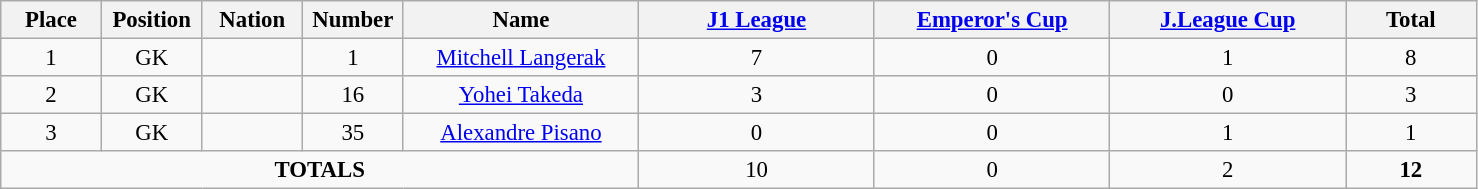<table class="wikitable" style="font-size: 95%; text-align: center;">
<tr>
<th width=60>Place</th>
<th width=60>Position</th>
<th width=60>Nation</th>
<th width=60>Number</th>
<th width=150>Name</th>
<th width=150><a href='#'>J1 League</a></th>
<th width=150><a href='#'>Emperor's Cup</a></th>
<th width=150><a href='#'>J.League Cup</a></th>
<th width=80>Total</th>
</tr>
<tr>
<td>1</td>
<td>GK</td>
<td></td>
<td>1</td>
<td><a href='#'>Mitchell Langerak</a></td>
<td>7</td>
<td>0</td>
<td>1</td>
<td>8</td>
</tr>
<tr>
<td>2</td>
<td>GK</td>
<td></td>
<td>16</td>
<td><a href='#'>Yohei Takeda</a></td>
<td>3</td>
<td>0</td>
<td>0</td>
<td>3</td>
</tr>
<tr>
<td>3</td>
<td>GK</td>
<td></td>
<td>35</td>
<td><a href='#'>Alexandre Pisano</a></td>
<td>0</td>
<td>0</td>
<td>1</td>
<td>1</td>
</tr>
<tr>
<td colspan="5"><strong>TOTALS</strong></td>
<td>10</td>
<td>0</td>
<td>2</td>
<td><strong>12</strong></td>
</tr>
</table>
